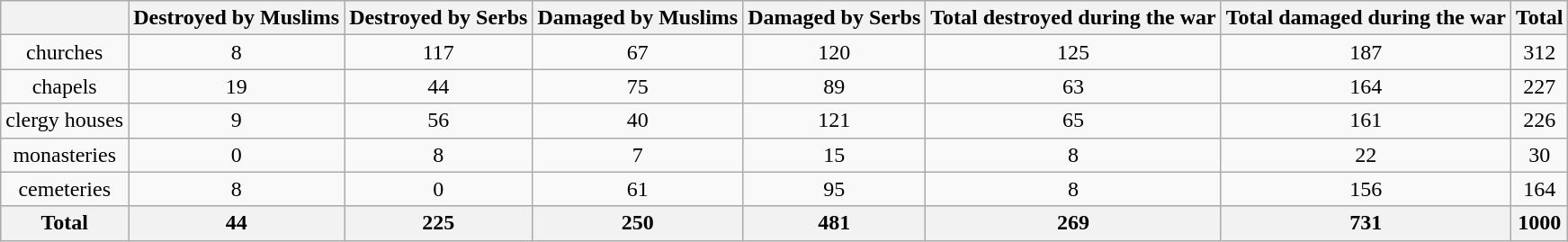<table class="wikitable" style="text-align:center">
<tr>
<th></th>
<th>Destroyed by Muslims</th>
<th>Destroyed by Serbs</th>
<th>Damaged by Muslims</th>
<th>Damaged by Serbs</th>
<th>Total destroyed during the war</th>
<th>Total damaged during the war</th>
<th>Total</th>
</tr>
<tr>
<td>churches</td>
<td>8</td>
<td>117</td>
<td>67</td>
<td>120</td>
<td>125</td>
<td>187</td>
<td>312</td>
</tr>
<tr>
<td>chapels</td>
<td>19</td>
<td>44</td>
<td>75</td>
<td>89</td>
<td>63</td>
<td>164</td>
<td>227</td>
</tr>
<tr>
<td>clergy houses</td>
<td>9</td>
<td>56</td>
<td>40</td>
<td>121</td>
<td>65</td>
<td>161</td>
<td>226</td>
</tr>
<tr>
<td>monasteries</td>
<td>0</td>
<td>8</td>
<td>7</td>
<td>15</td>
<td>8</td>
<td>22</td>
<td>30</td>
</tr>
<tr>
<td>cemeteries</td>
<td>8</td>
<td>0</td>
<td>61</td>
<td>95</td>
<td>8</td>
<td>156</td>
<td>164</td>
</tr>
<tr bgcolor="#e0e0e0">
<th align="left">Total</th>
<th colspan="1">44</th>
<th colspan="1">225</th>
<th colspan="1">250</th>
<th colspan="1">481</th>
<th colspan="1">269</th>
<th colspan="1">731</th>
<th colspan="1">1000</th>
</tr>
</table>
